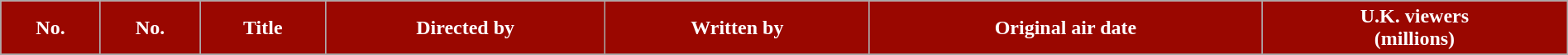<table class="wikitable plainrowheaders" style="width:100%;">
<tr style="color:white;">
<th style="background: #9A0700;">No.</th>
<th style="background: #9A0700;">No.</th>
<th style="background: #9A0700;">Title</th>
<th style="background: #9A0700;">Directed by</th>
<th style="background: #9A0700;">Written by</th>
<th style="background: #9A0700;">Original air date</th>
<th style="background: #9A0700;">U.K. viewers<br>(millions)</th>
</tr>
<tr>
</tr>
</table>
